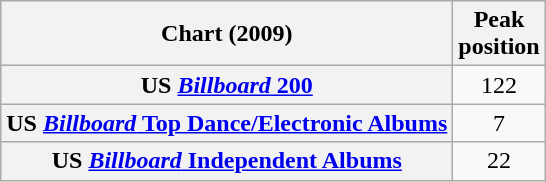<table class="wikitable sortable plainrowheaders" style="text-align:center">
<tr>
<th>Chart (2009)</th>
<th>Peak<br>position</th>
</tr>
<tr>
<th scope="row">US <a href='#'><em>Billboard</em> 200</a></th>
<td>122</td>
</tr>
<tr>
<th scope="row">US <a href='#'><em>Billboard</em> Top Dance/Electronic Albums</a></th>
<td>7</td>
</tr>
<tr>
<th scope="row">US <a href='#'><em>Billboard</em> Independent Albums</a></th>
<td>22</td>
</tr>
</table>
